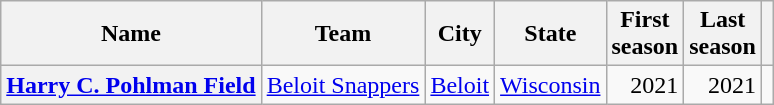<table class="wikitable sortable plainrowheaders" style="text-align:left">
<tr>
<th scope="col">Name</th>
<th scope="col">Team</th>
<th scope="col">City</th>
<th scope="col">State</th>
<th scope="col">First<br>season</th>
<th scope="col">Last<br>season</th>
<th scope="col" class="unsortable"></th>
</tr>
<tr>
<th scope="row"><a href='#'>Harry C. Pohlman Field</a></th>
<td><a href='#'>Beloit Snappers</a></td>
<td><a href='#'>Beloit</a></td>
<td><a href='#'>Wisconsin</a></td>
<td style="text-align:right">2021</td>
<td style="text-align:right">2021</td>
<td style="text-align:center"></td>
</tr>
</table>
